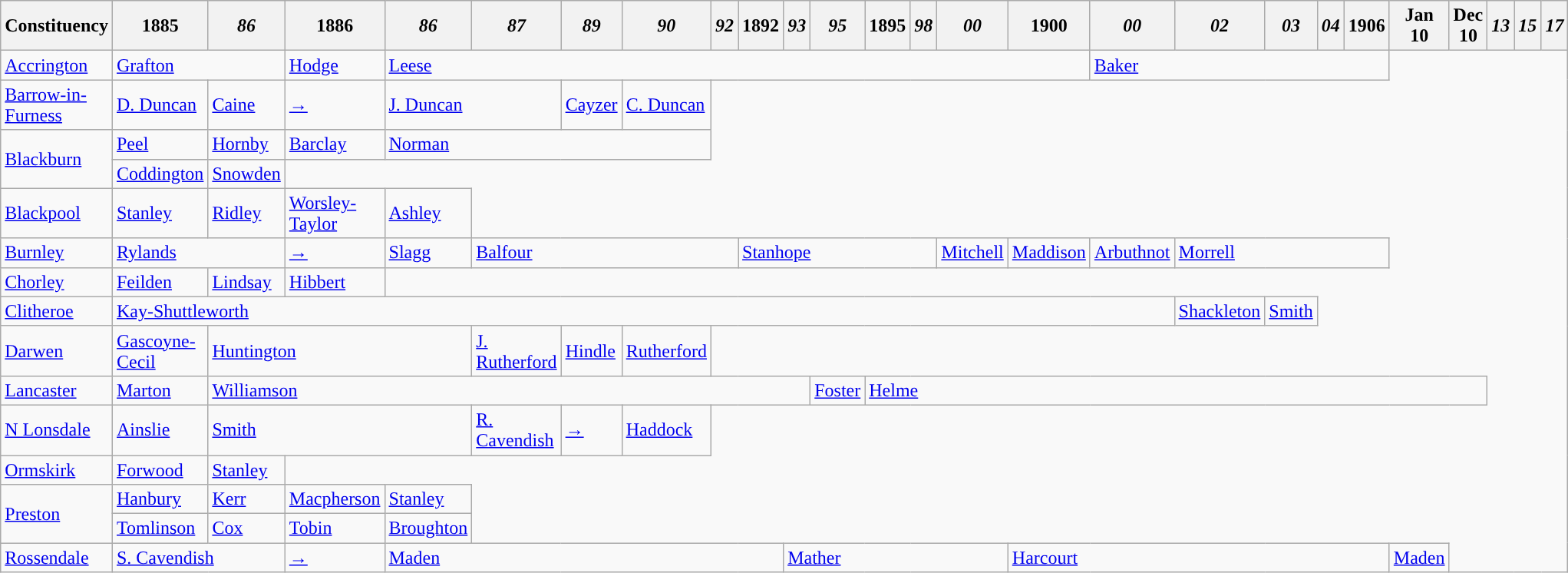<table class="wikitable">
<tr>
<th>Constituency</th>
<th>1885</th>
<th><em>86</em></th>
<th>1886</th>
<th><em>86</em></th>
<th><em>87</em></th>
<th><em>89</em></th>
<th><em>90</em></th>
<th><em>92</em></th>
<th>1892</th>
<th><em>93</em></th>
<th><em>95</em></th>
<th>1895</th>
<th><em>98</em></th>
<th><em>00</em></th>
<th>1900</th>
<th><em>00</em></th>
<th><em>02</em></th>
<th><em>03</em></th>
<th><em>04</em></th>
<th>1906</th>
<th>Jan 10</th>
<th>Dec 10</th>
<th><em>13</em></th>
<th><em>15</em></th>
<th><em>17</em></th>
</tr>
<tr>
<td><a href='#'>Accrington</a></td>
<td colspan="2"><a href='#'>Grafton</a></td>
<td><a href='#'>Hodge</a></td>
<td colspan="12"><a href='#'>Leese</a></td>
<td colspan="5"><a href='#'>Baker</a></td>
</tr>
<tr>
<td><a href='#'>Barrow-in-Furness</a></td>
<td><a href='#'>D. Duncan</a></td>
<td><a href='#'>Caine</a></td>
<td><a href='#'>→</a></td>
<td colspan="2"><a href='#'>J. Duncan</a></td>
<td><a href='#'>Cayzer</a></td>
<td><a href='#'>C. Duncan</a></td>
</tr>
<tr>
<td rowspan="2"><a href='#'>Blackburn</a></td>
<td><a href='#'>Peel</a></td>
<td><a href='#'>Hornby</a></td>
<td><a href='#'>Barclay</a></td>
<td colspan="4"><a href='#'>Norman</a></td>
</tr>
<tr>
<td><a href='#'>Coddington</a></td>
<td><a href='#'>Snowden</a></td>
</tr>
<tr>
<td><a href='#'>Blackpool</a></td>
<td><a href='#'>Stanley</a></td>
<td><a href='#'>Ridley</a></td>
<td><a href='#'>Worsley-Taylor</a></td>
<td><a href='#'>Ashley</a></td>
</tr>
<tr>
<td><a href='#'>Burnley</a></td>
<td colspan="2"><a href='#'>Rylands</a></td>
<td><a href='#'>→</a></td>
<td><a href='#'>Slagg</a></td>
<td colspan="4"><a href='#'>Balfour</a></td>
<td colspan="5"><a href='#'>Stanhope</a></td>
<td><a href='#'>Mitchell</a></td>
<td><a href='#'>Maddison</a></td>
<td><a href='#'>Arbuthnot</a></td>
<td colspan="4"><a href='#'>Morrell</a></td>
</tr>
<tr>
<td><a href='#'>Chorley</a></td>
<td><a href='#'>Feilden</a></td>
<td><a href='#'>Lindsay</a></td>
<td><a href='#'>Hibbert</a></td>
</tr>
<tr>
<td><a href='#'>Clitheroe</a></td>
<td colspan="16"><a href='#'>Kay-Shuttleworth</a></td>
<td><a href='#'>Shackleton</a></td>
<td><a href='#'>Smith</a></td>
</tr>
<tr>
<td><a href='#'>Darwen</a></td>
<td><a href='#'>Gascoyne-Cecil</a></td>
<td colspan="3"><a href='#'>Huntington</a></td>
<td><a href='#'>J. Rutherford</a></td>
<td><a href='#'>Hindle</a></td>
<td><a href='#'>Rutherford</a></td>
</tr>
<tr>
<td><a href='#'>Lancaster</a></td>
<td><a href='#'>Marton</a></td>
<td colspan="9"><a href='#'>Williamson</a></td>
<td><a href='#'>Foster</a></td>
<td colspan="11"><a href='#'>Helme</a></td>
</tr>
<tr>
<td><a href='#'>N Lonsdale</a></td>
<td><a href='#'>Ainslie</a></td>
<td colspan="3"><a href='#'>Smith</a></td>
<td><a href='#'>R. Cavendish</a></td>
<td><a href='#'>→</a></td>
<td><a href='#'>Haddock</a></td>
</tr>
<tr>
<td><a href='#'>Ormskirk</a></td>
<td><a href='#'>Forwood</a></td>
<td><a href='#'>Stanley</a></td>
</tr>
<tr>
<td rowspan="2"><a href='#'>Preston</a></td>
<td><a href='#'>Hanbury</a></td>
<td><a href='#'>Kerr</a></td>
<td><a href='#'>Macpherson</a></td>
<td><a href='#'>Stanley</a></td>
</tr>
<tr>
<td><a href='#'>Tomlinson</a></td>
<td><a href='#'>Cox</a></td>
<td><a href='#'>Tobin</a></td>
<td><a href='#'>Broughton</a></td>
</tr>
<tr>
<td><a href='#'>Rossendale</a></td>
<td colspan="2"><a href='#'>S. Cavendish</a></td>
<td><a href='#'>→</a></td>
<td colspan="6"><a href='#'>Maden</a></td>
<td colspan="5"><a href='#'>Mather</a></td>
<td colspan="6"><a href='#'>Harcourt</a></td>
<td><a href='#'>Maden</a></td>
</tr>
</table>
